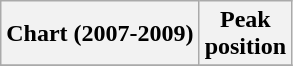<table class="wikitable">
<tr>
<th>Chart (2007-2009)</th>
<th align="center">Peak<br> position</th>
</tr>
<tr>
</tr>
</table>
